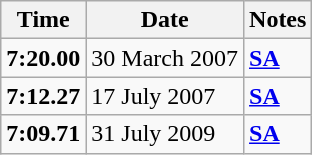<table class="wikitable">
<tr>
<th>Time</th>
<th>Date</th>
<th>Notes</th>
</tr>
<tr>
<td><strong>7:20.00</strong></td>
<td>30 March 2007</td>
<td><strong><a href='#'>SA</a></strong></td>
</tr>
<tr>
<td><strong>7:12.27</strong></td>
<td>17 July 2007</td>
<td><strong><a href='#'>SA</a></strong></td>
</tr>
<tr>
<td><strong>7:09.71</strong></td>
<td>31 July 2009</td>
<td><strong><a href='#'>SA</a></strong></td>
</tr>
</table>
